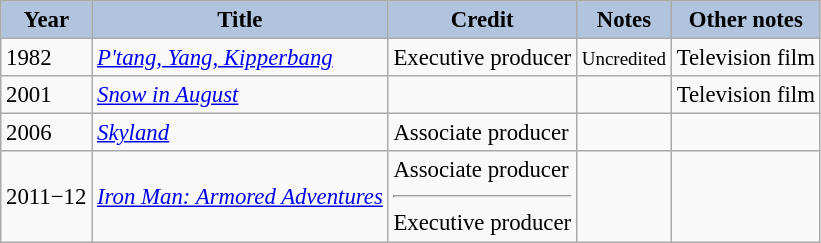<table class="wikitable" style="font-size:95%;">
<tr>
<th style="background:#B0C4DE;">Year</th>
<th style="background:#B0C4DE;">Title</th>
<th style="background:#B0C4DE;">Credit</th>
<th style="background:#B0C4DE;">Notes</th>
<th style="background:#B0C4DE;">Other notes</th>
</tr>
<tr>
<td>1982</td>
<td><em><a href='#'>P'tang, Yang, Kipperbang</a></em></td>
<td>Executive producer</td>
<td style="text-align:center;"><small>Uncredited</small></td>
<td>Television film</td>
</tr>
<tr>
<td>2001</td>
<td><em><a href='#'>Snow in August</a></em></td>
<td></td>
<td></td>
<td>Television film</td>
</tr>
<tr>
<td>2006</td>
<td><em><a href='#'>Skyland</a></em></td>
<td>Associate producer</td>
<td></td>
<td></td>
</tr>
<tr>
<td>2011−12</td>
<td><em><a href='#'>Iron Man: Armored Adventures</a></em></td>
<td>Associate producer<hr>Executive producer</td>
<td></td>
<td></td>
</tr>
</table>
